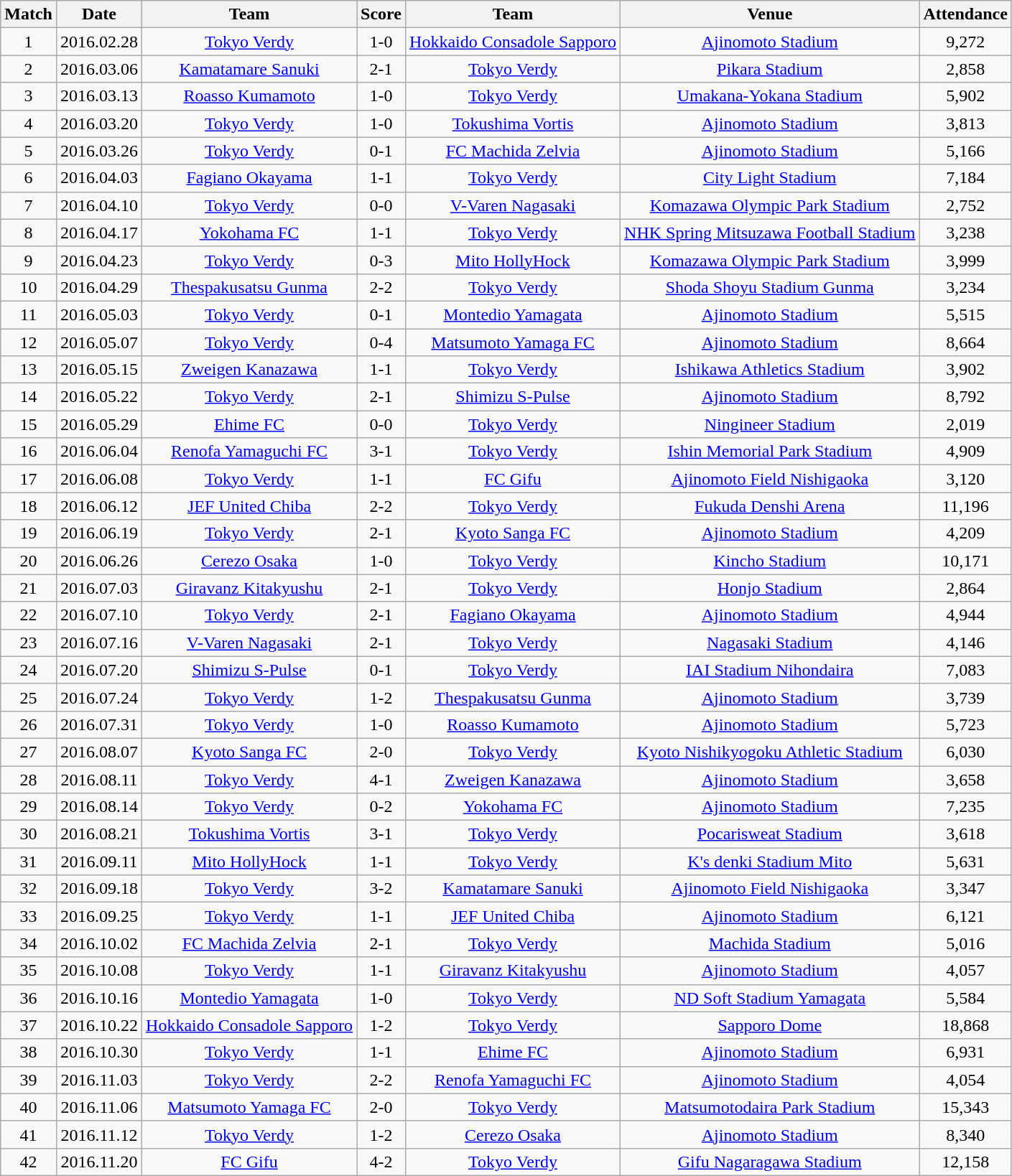<table class="wikitable" style="text-align:center;">
<tr>
<th>Match</th>
<th>Date</th>
<th>Team</th>
<th>Score</th>
<th>Team</th>
<th>Venue</th>
<th>Attendance</th>
</tr>
<tr>
<td>1</td>
<td>2016.02.28</td>
<td><a href='#'>Tokyo Verdy</a></td>
<td>1-0</td>
<td><a href='#'>Hokkaido Consadole Sapporo</a></td>
<td><a href='#'>Ajinomoto Stadium</a></td>
<td>9,272</td>
</tr>
<tr>
<td>2</td>
<td>2016.03.06</td>
<td><a href='#'>Kamatamare Sanuki</a></td>
<td>2-1</td>
<td><a href='#'>Tokyo Verdy</a></td>
<td><a href='#'>Pikara Stadium</a></td>
<td>2,858</td>
</tr>
<tr>
<td>3</td>
<td>2016.03.13</td>
<td><a href='#'>Roasso Kumamoto</a></td>
<td>1-0</td>
<td><a href='#'>Tokyo Verdy</a></td>
<td><a href='#'>Umakana-Yokana Stadium</a></td>
<td>5,902</td>
</tr>
<tr>
<td>4</td>
<td>2016.03.20</td>
<td><a href='#'>Tokyo Verdy</a></td>
<td>1-0</td>
<td><a href='#'>Tokushima Vortis</a></td>
<td><a href='#'>Ajinomoto Stadium</a></td>
<td>3,813</td>
</tr>
<tr>
<td>5</td>
<td>2016.03.26</td>
<td><a href='#'>Tokyo Verdy</a></td>
<td>0-1</td>
<td><a href='#'>FC Machida Zelvia</a></td>
<td><a href='#'>Ajinomoto Stadium</a></td>
<td>5,166</td>
</tr>
<tr>
<td>6</td>
<td>2016.04.03</td>
<td><a href='#'>Fagiano Okayama</a></td>
<td>1-1</td>
<td><a href='#'>Tokyo Verdy</a></td>
<td><a href='#'>City Light Stadium</a></td>
<td>7,184</td>
</tr>
<tr>
<td>7</td>
<td>2016.04.10</td>
<td><a href='#'>Tokyo Verdy</a></td>
<td>0-0</td>
<td><a href='#'>V-Varen Nagasaki</a></td>
<td><a href='#'>Komazawa Olympic Park Stadium</a></td>
<td>2,752</td>
</tr>
<tr>
<td>8</td>
<td>2016.04.17</td>
<td><a href='#'>Yokohama FC</a></td>
<td>1-1</td>
<td><a href='#'>Tokyo Verdy</a></td>
<td><a href='#'>NHK Spring Mitsuzawa Football Stadium</a></td>
<td>3,238</td>
</tr>
<tr>
<td>9</td>
<td>2016.04.23</td>
<td><a href='#'>Tokyo Verdy</a></td>
<td>0-3</td>
<td><a href='#'>Mito HollyHock</a></td>
<td><a href='#'>Komazawa Olympic Park Stadium</a></td>
<td>3,999</td>
</tr>
<tr>
<td>10</td>
<td>2016.04.29</td>
<td><a href='#'>Thespakusatsu Gunma</a></td>
<td>2-2</td>
<td><a href='#'>Tokyo Verdy</a></td>
<td><a href='#'>Shoda Shoyu Stadium Gunma</a></td>
<td>3,234</td>
</tr>
<tr>
<td>11</td>
<td>2016.05.03</td>
<td><a href='#'>Tokyo Verdy</a></td>
<td>0-1</td>
<td><a href='#'>Montedio Yamagata</a></td>
<td><a href='#'>Ajinomoto Stadium</a></td>
<td>5,515</td>
</tr>
<tr>
<td>12</td>
<td>2016.05.07</td>
<td><a href='#'>Tokyo Verdy</a></td>
<td>0-4</td>
<td><a href='#'>Matsumoto Yamaga FC</a></td>
<td><a href='#'>Ajinomoto Stadium</a></td>
<td>8,664</td>
</tr>
<tr>
<td>13</td>
<td>2016.05.15</td>
<td><a href='#'>Zweigen Kanazawa</a></td>
<td>1-1</td>
<td><a href='#'>Tokyo Verdy</a></td>
<td><a href='#'>Ishikawa Athletics Stadium</a></td>
<td>3,902</td>
</tr>
<tr>
<td>14</td>
<td>2016.05.22</td>
<td><a href='#'>Tokyo Verdy</a></td>
<td>2-1</td>
<td><a href='#'>Shimizu S-Pulse</a></td>
<td><a href='#'>Ajinomoto Stadium</a></td>
<td>8,792</td>
</tr>
<tr>
<td>15</td>
<td>2016.05.29</td>
<td><a href='#'>Ehime FC</a></td>
<td>0-0</td>
<td><a href='#'>Tokyo Verdy</a></td>
<td><a href='#'>Ningineer Stadium</a></td>
<td>2,019</td>
</tr>
<tr>
<td>16</td>
<td>2016.06.04</td>
<td><a href='#'>Renofa Yamaguchi FC</a></td>
<td>3-1</td>
<td><a href='#'>Tokyo Verdy</a></td>
<td><a href='#'>Ishin Memorial Park Stadium</a></td>
<td>4,909</td>
</tr>
<tr>
<td>17</td>
<td>2016.06.08</td>
<td><a href='#'>Tokyo Verdy</a></td>
<td>1-1</td>
<td><a href='#'>FC Gifu</a></td>
<td><a href='#'>Ajinomoto Field Nishigaoka</a></td>
<td>3,120</td>
</tr>
<tr>
<td>18</td>
<td>2016.06.12</td>
<td><a href='#'>JEF United Chiba</a></td>
<td>2-2</td>
<td><a href='#'>Tokyo Verdy</a></td>
<td><a href='#'>Fukuda Denshi Arena</a></td>
<td>11,196</td>
</tr>
<tr>
<td>19</td>
<td>2016.06.19</td>
<td><a href='#'>Tokyo Verdy</a></td>
<td>2-1</td>
<td><a href='#'>Kyoto Sanga FC</a></td>
<td><a href='#'>Ajinomoto Stadium</a></td>
<td>4,209</td>
</tr>
<tr>
<td>20</td>
<td>2016.06.26</td>
<td><a href='#'>Cerezo Osaka</a></td>
<td>1-0</td>
<td><a href='#'>Tokyo Verdy</a></td>
<td><a href='#'>Kincho Stadium</a></td>
<td>10,171</td>
</tr>
<tr>
<td>21</td>
<td>2016.07.03</td>
<td><a href='#'>Giravanz Kitakyushu</a></td>
<td>2-1</td>
<td><a href='#'>Tokyo Verdy</a></td>
<td><a href='#'>Honjo Stadium</a></td>
<td>2,864</td>
</tr>
<tr>
<td>22</td>
<td>2016.07.10</td>
<td><a href='#'>Tokyo Verdy</a></td>
<td>2-1</td>
<td><a href='#'>Fagiano Okayama</a></td>
<td><a href='#'>Ajinomoto Stadium</a></td>
<td>4,944</td>
</tr>
<tr>
<td>23</td>
<td>2016.07.16</td>
<td><a href='#'>V-Varen Nagasaki</a></td>
<td>2-1</td>
<td><a href='#'>Tokyo Verdy</a></td>
<td><a href='#'>Nagasaki Stadium</a></td>
<td>4,146</td>
</tr>
<tr>
<td>24</td>
<td>2016.07.20</td>
<td><a href='#'>Shimizu S-Pulse</a></td>
<td>0-1</td>
<td><a href='#'>Tokyo Verdy</a></td>
<td><a href='#'>IAI Stadium Nihondaira</a></td>
<td>7,083</td>
</tr>
<tr>
<td>25</td>
<td>2016.07.24</td>
<td><a href='#'>Tokyo Verdy</a></td>
<td>1-2</td>
<td><a href='#'>Thespakusatsu Gunma</a></td>
<td><a href='#'>Ajinomoto Stadium</a></td>
<td>3,739</td>
</tr>
<tr>
<td>26</td>
<td>2016.07.31</td>
<td><a href='#'>Tokyo Verdy</a></td>
<td>1-0</td>
<td><a href='#'>Roasso Kumamoto</a></td>
<td><a href='#'>Ajinomoto Stadium</a></td>
<td>5,723</td>
</tr>
<tr>
<td>27</td>
<td>2016.08.07</td>
<td><a href='#'>Kyoto Sanga FC</a></td>
<td>2-0</td>
<td><a href='#'>Tokyo Verdy</a></td>
<td><a href='#'>Kyoto Nishikyogoku Athletic Stadium</a></td>
<td>6,030</td>
</tr>
<tr>
<td>28</td>
<td>2016.08.11</td>
<td><a href='#'>Tokyo Verdy</a></td>
<td>4-1</td>
<td><a href='#'>Zweigen Kanazawa</a></td>
<td><a href='#'>Ajinomoto Stadium</a></td>
<td>3,658</td>
</tr>
<tr>
<td>29</td>
<td>2016.08.14</td>
<td><a href='#'>Tokyo Verdy</a></td>
<td>0-2</td>
<td><a href='#'>Yokohama FC</a></td>
<td><a href='#'>Ajinomoto Stadium</a></td>
<td>7,235</td>
</tr>
<tr>
<td>30</td>
<td>2016.08.21</td>
<td><a href='#'>Tokushima Vortis</a></td>
<td>3-1</td>
<td><a href='#'>Tokyo Verdy</a></td>
<td><a href='#'>Pocarisweat Stadium</a></td>
<td>3,618</td>
</tr>
<tr>
<td>31</td>
<td>2016.09.11</td>
<td><a href='#'>Mito HollyHock</a></td>
<td>1-1</td>
<td><a href='#'>Tokyo Verdy</a></td>
<td><a href='#'>K's denki Stadium Mito</a></td>
<td>5,631</td>
</tr>
<tr>
<td>32</td>
<td>2016.09.18</td>
<td><a href='#'>Tokyo Verdy</a></td>
<td>3-2</td>
<td><a href='#'>Kamatamare Sanuki</a></td>
<td><a href='#'>Ajinomoto Field Nishigaoka</a></td>
<td>3,347</td>
</tr>
<tr>
<td>33</td>
<td>2016.09.25</td>
<td><a href='#'>Tokyo Verdy</a></td>
<td>1-1</td>
<td><a href='#'>JEF United Chiba</a></td>
<td><a href='#'>Ajinomoto Stadium</a></td>
<td>6,121</td>
</tr>
<tr>
<td>34</td>
<td>2016.10.02</td>
<td><a href='#'>FC Machida Zelvia</a></td>
<td>2-1</td>
<td><a href='#'>Tokyo Verdy</a></td>
<td><a href='#'>Machida Stadium</a></td>
<td>5,016</td>
</tr>
<tr>
<td>35</td>
<td>2016.10.08</td>
<td><a href='#'>Tokyo Verdy</a></td>
<td>1-1</td>
<td><a href='#'>Giravanz Kitakyushu</a></td>
<td><a href='#'>Ajinomoto Stadium</a></td>
<td>4,057</td>
</tr>
<tr>
<td>36</td>
<td>2016.10.16</td>
<td><a href='#'>Montedio Yamagata</a></td>
<td>1-0</td>
<td><a href='#'>Tokyo Verdy</a></td>
<td><a href='#'>ND Soft Stadium Yamagata</a></td>
<td>5,584</td>
</tr>
<tr>
<td>37</td>
<td>2016.10.22</td>
<td><a href='#'>Hokkaido Consadole Sapporo</a></td>
<td>1-2</td>
<td><a href='#'>Tokyo Verdy</a></td>
<td><a href='#'>Sapporo Dome</a></td>
<td>18,868</td>
</tr>
<tr>
<td>38</td>
<td>2016.10.30</td>
<td><a href='#'>Tokyo Verdy</a></td>
<td>1-1</td>
<td><a href='#'>Ehime FC</a></td>
<td><a href='#'>Ajinomoto Stadium</a></td>
<td>6,931</td>
</tr>
<tr>
<td>39</td>
<td>2016.11.03</td>
<td><a href='#'>Tokyo Verdy</a></td>
<td>2-2</td>
<td><a href='#'>Renofa Yamaguchi FC</a></td>
<td><a href='#'>Ajinomoto Stadium</a></td>
<td>4,054</td>
</tr>
<tr>
<td>40</td>
<td>2016.11.06</td>
<td><a href='#'>Matsumoto Yamaga FC</a></td>
<td>2-0</td>
<td><a href='#'>Tokyo Verdy</a></td>
<td><a href='#'>Matsumotodaira Park Stadium</a></td>
<td>15,343</td>
</tr>
<tr>
<td>41</td>
<td>2016.11.12</td>
<td><a href='#'>Tokyo Verdy</a></td>
<td>1-2</td>
<td><a href='#'>Cerezo Osaka</a></td>
<td><a href='#'>Ajinomoto Stadium</a></td>
<td>8,340</td>
</tr>
<tr>
<td>42</td>
<td>2016.11.20</td>
<td><a href='#'>FC Gifu</a></td>
<td>4-2</td>
<td><a href='#'>Tokyo Verdy</a></td>
<td><a href='#'>Gifu Nagaragawa Stadium</a></td>
<td>12,158</td>
</tr>
</table>
